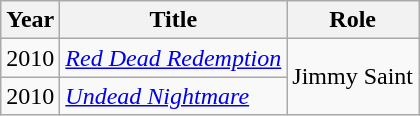<table class="wikitable sortable">
<tr>
<th>Year</th>
<th>Title</th>
<th>Role</th>
</tr>
<tr>
<td>2010</td>
<td><em><a href='#'>Red Dead Redemption</a></em></td>
<td rowspan="2">Jimmy Saint</td>
</tr>
<tr>
<td>2010</td>
<td><em><a href='#'>Undead Nightmare</a></em></td>
</tr>
</table>
